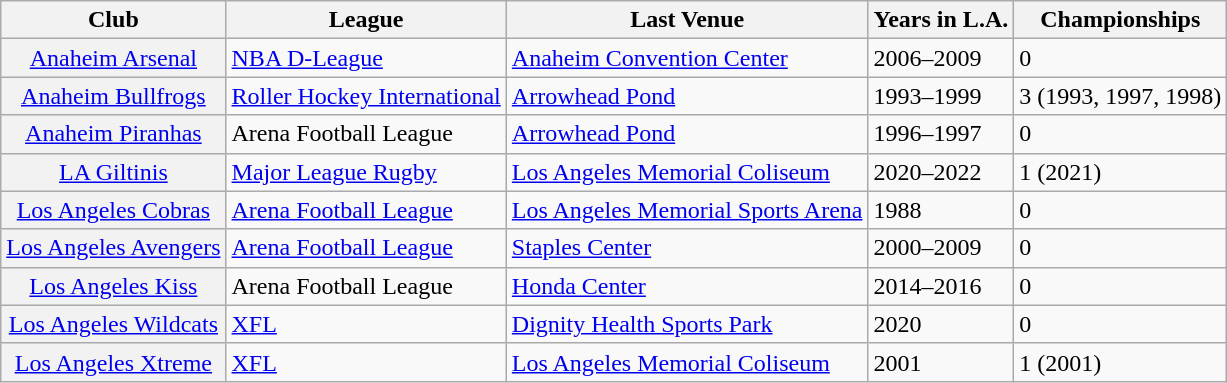<table class="wikitable">
<tr>
<th scope="col">Club</th>
<th scope="col">League</th>
<th scope="col">Last Venue</th>
<th scope="col">Years in L.A.</th>
<th scope="col">Championships</th>
</tr>
<tr>
<th scope="row" style="font-weight: normal;"><a href='#'>Anaheim Arsenal</a></th>
<td><a href='#'>NBA D-League</a></td>
<td><a href='#'>Anaheim Convention Center</a></td>
<td>2006–2009</td>
<td>0</td>
</tr>
<tr>
<th scope="row" style="font-weight: normal;"><a href='#'>Anaheim Bullfrogs</a></th>
<td><a href='#'>Roller Hockey International</a></td>
<td><a href='#'>Arrowhead Pond</a></td>
<td>1993–1999</td>
<td>3 (1993, 1997, 1998)</td>
</tr>
<tr>
<th scope="row" style="font-weight: normal;"><a href='#'>Anaheim Piranhas</a></th>
<td>Arena Football League</td>
<td><a href='#'>Arrowhead Pond</a></td>
<td>1996–1997</td>
<td>0</td>
</tr>
<tr>
<th scope="row" style="font-weight: normal;"><a href='#'>LA Giltinis</a></th>
<td><a href='#'>Major League Rugby</a></td>
<td><a href='#'>Los Angeles Memorial Coliseum</a></td>
<td>2020–2022</td>
<td>1 (2021)</td>
</tr>
<tr>
<th scope="row" style="font-weight: normal;"><a href='#'>Los Angeles Cobras</a></th>
<td><a href='#'>Arena Football League</a></td>
<td><a href='#'>Los Angeles Memorial Sports Arena</a></td>
<td>1988</td>
<td>0</td>
</tr>
<tr>
<th scope="row" style="font-weight: normal;"><a href='#'>Los Angeles Avengers</a></th>
<td><a href='#'>Arena Football League</a></td>
<td><a href='#'>Staples Center</a></td>
<td>2000–2009</td>
<td>0</td>
</tr>
<tr>
<th scope="row" style="font-weight: normal;"><a href='#'>Los Angeles Kiss</a></th>
<td>Arena Football League</td>
<td><a href='#'>Honda Center</a></td>
<td>2014–2016</td>
<td>0</td>
</tr>
<tr>
<th scope="row" style="font-weight: normal;"><a href='#'>Los Angeles Wildcats</a></th>
<td><a href='#'>XFL</a></td>
<td><a href='#'>Dignity Health Sports Park</a></td>
<td>2020</td>
<td>0</td>
</tr>
<tr>
<th scope="row" style="font-weight: normal;"><a href='#'>Los Angeles Xtreme</a></th>
<td><a href='#'>XFL</a></td>
<td><a href='#'>Los Angeles Memorial Coliseum</a></td>
<td>2001</td>
<td>1 (2001)</td>
</tr>
</table>
